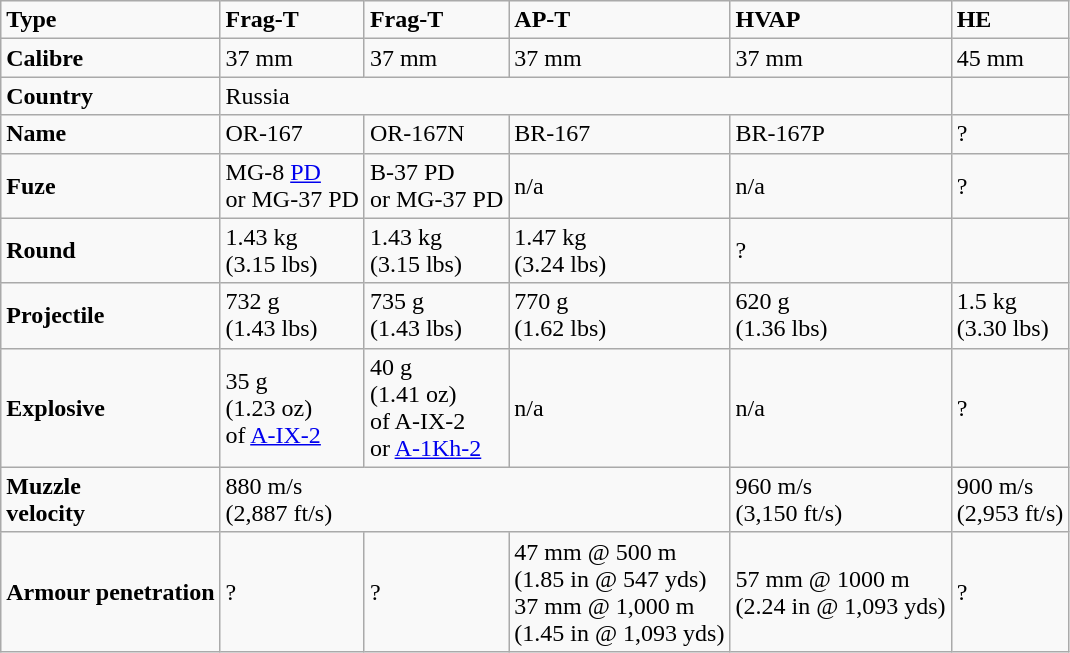<table class=wikitable>
<tr>
<td><strong>Type</strong></td>
<td><strong>Frag-T</strong></td>
<td><strong>Frag-T</strong></td>
<td><strong>AP-T</strong></td>
<td><strong>HVAP</strong></td>
<td><strong>HE</strong></td>
</tr>
<tr>
<td><strong>Calibre</strong></td>
<td>37 mm</td>
<td>37 mm</td>
<td>37 mm</td>
<td>37 mm</td>
<td>45 mm</td>
</tr>
<tr>
<td><strong>Country</strong></td>
<td colspan=4>Russia</td>
</tr>
<tr>
<td><strong>Name</strong></td>
<td>OR-167</td>
<td>OR-167N</td>
<td>BR-167</td>
<td>BR-167P</td>
<td>?</td>
</tr>
<tr>
<td><strong>Fuze</strong></td>
<td>MG-8 <a href='#'>PD</a> <br> or MG-37 PD</td>
<td>B-37 PD <br>or MG-37 PD</td>
<td>n/a</td>
<td>n/a</td>
<td>?</td>
</tr>
<tr>
<td><strong>Round</strong></td>
<td>1.43 kg<br>(3.15 lbs)</td>
<td>1.43 kg<br>(3.15 lbs)</td>
<td>1.47 kg<br>(3.24 lbs)</td>
<td>?</td>
<td></td>
</tr>
<tr>
<td><strong>Projectile</strong></td>
<td>732 g<br>(1.43 lbs)</td>
<td>735 g<br>(1.43 lbs)</td>
<td>770 g<br>(1.62 lbs)</td>
<td>620 g<br>(1.36 lbs)</td>
<td>1.5 kg<br>(3.30 lbs)</td>
</tr>
<tr>
<td><strong>Explosive</strong></td>
<td>35 g<br>(1.23 oz)<br> of <a href='#'>A-IX-2</a></td>
<td>40 g<br>(1.41 oz)<br> of A-IX-2 <br> or <a href='#'>A-1Kh-2</a></td>
<td>n/a</td>
<td>n/a</td>
<td>?</td>
</tr>
<tr>
<td><strong>Muzzle <br> velocity</strong></td>
<td colspan=3>880 m/s<br>(2,887 ft/s)</td>
<td>960 m/s<br>(3,150 ft/s)</td>
<td>900 m/s<br>(2,953 ft/s)</td>
</tr>
<tr>
<td><strong>Armour penetration</strong></td>
<td>?</td>
<td>?</td>
<td>47 mm @ 500 m<br>(1.85 in @ 547 yds)<br> 37 mm @ 1,000 m<br>(1.45 in @ 1,093 yds)</td>
<td>57 mm @ 1000 m<br>(2.24 in @ 1,093 yds)</td>
<td>?</td>
</tr>
</table>
